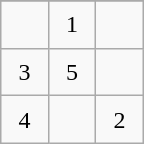<table class="wikitable" style="margin-left:auto;margin-right:auto;text-align:center;width:6em;height:6em;table-layout:fixed;">
<tr>
</tr>
<tr>
<td></td>
<td>1</td>
<td></td>
</tr>
<tr>
<td>3</td>
<td>5</td>
<td></td>
</tr>
<tr>
<td>4</td>
<td></td>
<td>2</td>
</tr>
</table>
